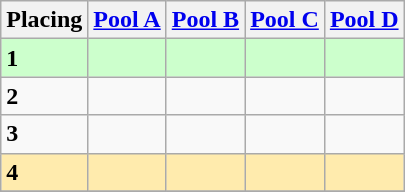<table class=wikitable style="border:1px solid #AAAAAA;">
<tr>
<th>Placing</th>
<th><a href='#'>Pool A</a></th>
<th><a href='#'>Pool B</a></th>
<th><a href='#'>Pool C</a></th>
<th><a href='#'>Pool D</a></th>
</tr>
<tr style="background: #ccffcc;">
<td><strong>1</strong></td>
<td></td>
<td></td>
<td></td>
<td></td>
</tr>
<tr>
<td><strong>2</strong></td>
<td></td>
<td></td>
<td></td>
<td></td>
</tr>
<tr>
<td><strong>3</strong></td>
<td> </td>
<td></td>
<td></td>
<td></td>
</tr>
<tr style="background: #ffebad;">
<td><strong>4</strong></td>
<td></td>
<td></td>
<td></td>
<td></td>
</tr>
<tr>
</tr>
</table>
